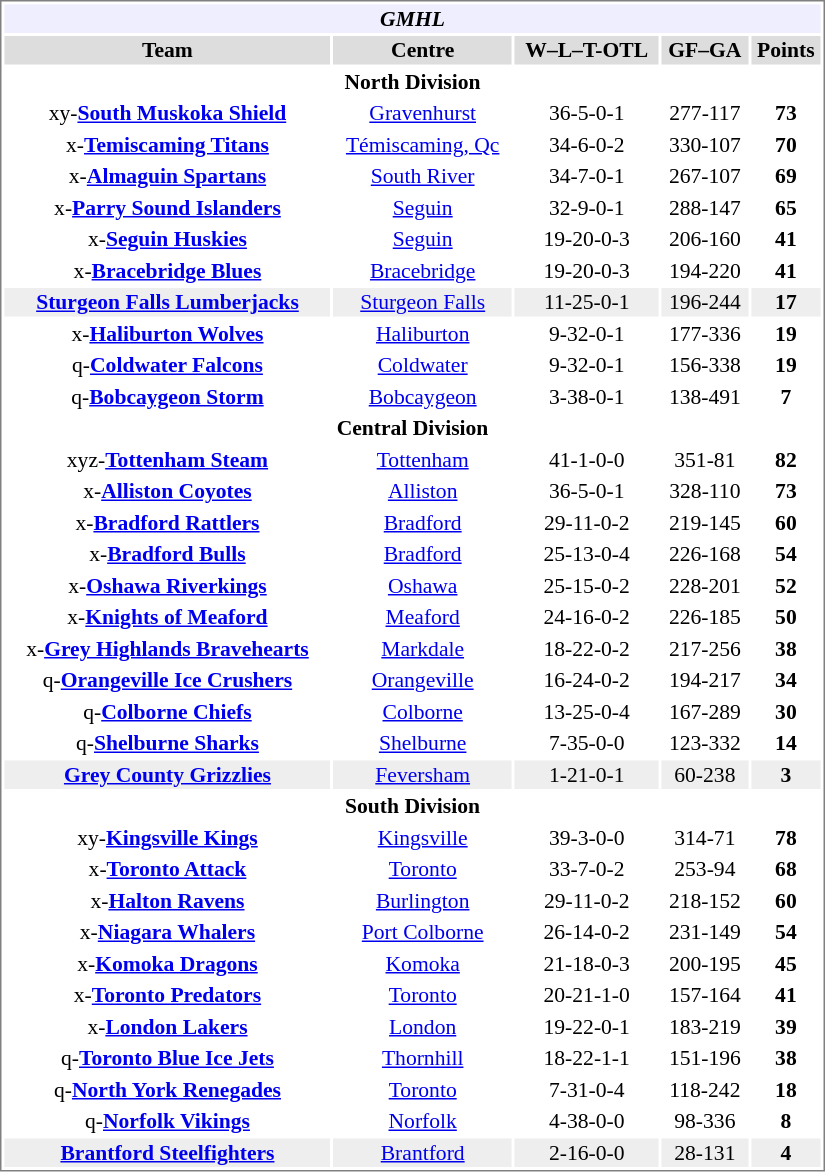<table cellpadding="1" style="font-size: 90%; border: 1px solid gray; width:550px; text-align:center;">
<tr align="center" bgcolor="#eeeeff">
<td colspan="11"><strong><em>GMHL</em></strong></td>
</tr>
<tr>
<th style="background: #DDDDDD;">Team</th>
<th style="background: #DDDDDD;">Centre</th>
<th style="background: #DDDDDD;">W–L–T-OTL</th>
<th style="background: #DDDDDD;">GF–GA</th>
<th style="background: #DDDDDD;">Points</th>
</tr>
<tr>
<td colspan="11"><strong>North Division</strong></td>
</tr>
<tr>
<td>xy-<strong><a href='#'>South Muskoka Shield</a></strong></td>
<td><a href='#'>Gravenhurst</a></td>
<td>36-5-0-1</td>
<td>277-117</td>
<td><strong>73</strong></td>
</tr>
<tr>
<td>x-<strong><a href='#'>Temiscaming Titans</a></strong></td>
<td><a href='#'>Témiscaming, Qc</a></td>
<td>34-6-0-2</td>
<td>330-107</td>
<td><strong>70</strong></td>
</tr>
<tr>
<td>x-<strong><a href='#'>Almaguin Spartans</a></strong></td>
<td><a href='#'>South River</a></td>
<td>34-7-0-1</td>
<td>267-107</td>
<td><strong>69</strong></td>
</tr>
<tr>
<td>x-<strong><a href='#'>Parry Sound Islanders</a></strong></td>
<td><a href='#'>Seguin</a></td>
<td>32-9-0-1</td>
<td>288-147</td>
<td><strong>65</strong></td>
</tr>
<tr>
<td>x-<strong><a href='#'>Seguin Huskies</a></strong></td>
<td><a href='#'>Seguin</a></td>
<td>19-20-0-3</td>
<td>206-160</td>
<td><strong>41</strong></td>
</tr>
<tr>
<td>x-<strong><a href='#'>Bracebridge Blues</a></strong></td>
<td><a href='#'>Bracebridge</a></td>
<td>19-20-0-3</td>
<td>194-220</td>
<td><strong>41</strong></td>
</tr>
<tr bgcolor="#eeeeee">
<td><strong><a href='#'>Sturgeon Falls Lumberjacks</a></strong></td>
<td><a href='#'>Sturgeon Falls</a></td>
<td>11-25-0-1</td>
<td>196-244</td>
<td><strong>17</strong></td>
</tr>
<tr>
<td>x-<strong><a href='#'>Haliburton Wolves</a></strong></td>
<td><a href='#'>Haliburton</a></td>
<td>9-32-0-1</td>
<td>177-336</td>
<td><strong>19</strong></td>
</tr>
<tr>
<td>q-<strong><a href='#'>Coldwater Falcons</a></strong></td>
<td><a href='#'>Coldwater</a></td>
<td>9-32-0-1</td>
<td>156-338</td>
<td><strong>19</strong></td>
</tr>
<tr>
<td>q-<strong><a href='#'>Bobcaygeon Storm</a></strong></td>
<td><a href='#'>Bobcaygeon</a></td>
<td>3-38-0-1</td>
<td>138-491</td>
<td><strong>7</strong></td>
</tr>
<tr>
<td colspan="11"><strong>Central Division</strong></td>
</tr>
<tr>
<td>xyz-<strong><a href='#'>Tottenham Steam</a></strong></td>
<td><a href='#'>Tottenham</a></td>
<td>41-1-0-0</td>
<td>351-81</td>
<td><strong>82</strong></td>
</tr>
<tr>
<td>x-<strong><a href='#'>Alliston Coyotes</a></strong></td>
<td><a href='#'>Alliston</a></td>
<td>36-5-0-1</td>
<td>328-110</td>
<td><strong>73</strong></td>
</tr>
<tr>
<td>x-<strong><a href='#'>Bradford Rattlers</a></strong></td>
<td><a href='#'>Bradford</a></td>
<td>29-11-0-2</td>
<td>219-145</td>
<td><strong>60</strong></td>
</tr>
<tr>
<td>x-<strong><a href='#'>Bradford Bulls</a></strong></td>
<td><a href='#'>Bradford</a></td>
<td>25-13-0-4</td>
<td>226-168</td>
<td><strong>54</strong></td>
</tr>
<tr>
<td>x-<strong><a href='#'>Oshawa Riverkings</a></strong></td>
<td><a href='#'>Oshawa</a></td>
<td>25-15-0-2</td>
<td>228-201</td>
<td><strong>52</strong></td>
</tr>
<tr>
<td>x-<strong><a href='#'>Knights of Meaford</a></strong></td>
<td><a href='#'>Meaford</a></td>
<td>24-16-0-2</td>
<td>226-185</td>
<td><strong>50</strong></td>
</tr>
<tr>
<td>x-<strong><a href='#'>Grey Highlands Bravehearts</a></strong></td>
<td><a href='#'>Markdale</a></td>
<td>18-22-0-2</td>
<td>217-256</td>
<td><strong>38</strong></td>
</tr>
<tr>
<td>q-<strong><a href='#'>Orangeville Ice Crushers</a></strong></td>
<td><a href='#'>Orangeville</a></td>
<td>16-24-0-2</td>
<td>194-217</td>
<td><strong>34</strong></td>
</tr>
<tr>
<td>q-<strong><a href='#'>Colborne Chiefs</a></strong></td>
<td><a href='#'>Colborne</a></td>
<td>13-25-0-4</td>
<td>167-289</td>
<td><strong>30</strong></td>
</tr>
<tr>
<td>q-<strong><a href='#'>Shelburne Sharks</a></strong></td>
<td><a href='#'>Shelburne</a></td>
<td>7-35-0-0</td>
<td>123-332</td>
<td><strong>14</strong></td>
</tr>
<tr bgcolor="#eeeeee">
<td><strong><a href='#'>Grey County Grizzlies</a></strong></td>
<td><a href='#'>Feversham</a></td>
<td>1-21-0-1</td>
<td>60-238</td>
<td><strong>3</strong></td>
</tr>
<tr>
<td colspan="11"><strong>South Division</strong></td>
</tr>
<tr>
<td>xy-<strong><a href='#'>Kingsville Kings</a></strong></td>
<td><a href='#'>Kingsville</a></td>
<td>39-3-0-0</td>
<td>314-71</td>
<td><strong>78</strong></td>
</tr>
<tr>
<td>x-<strong><a href='#'>Toronto Attack</a></strong></td>
<td><a href='#'>Toronto</a></td>
<td>33-7-0-2</td>
<td>253-94</td>
<td><strong>68</strong></td>
</tr>
<tr>
<td>x-<strong><a href='#'>Halton Ravens</a></strong></td>
<td><a href='#'>Burlington</a></td>
<td>29-11-0-2</td>
<td>218-152</td>
<td><strong>60</strong></td>
</tr>
<tr>
<td>x-<strong><a href='#'>Niagara Whalers</a></strong></td>
<td><a href='#'>Port Colborne</a></td>
<td>26-14-0-2</td>
<td>231-149</td>
<td><strong>54</strong></td>
</tr>
<tr>
<td>x-<strong><a href='#'>Komoka Dragons</a></strong></td>
<td><a href='#'>Komoka</a></td>
<td>21-18-0-3</td>
<td>200-195</td>
<td><strong>45</strong></td>
</tr>
<tr>
<td>x-<strong><a href='#'>Toronto Predators</a></strong></td>
<td><a href='#'>Toronto</a></td>
<td>20-21-1-0</td>
<td>157-164</td>
<td><strong>41</strong></td>
</tr>
<tr>
<td>x-<strong><a href='#'>London Lakers</a></strong></td>
<td><a href='#'>London</a></td>
<td>19-22-0-1</td>
<td>183-219</td>
<td><strong>39</strong></td>
</tr>
<tr>
<td>q-<strong><a href='#'>Toronto Blue Ice Jets</a></strong></td>
<td><a href='#'>Thornhill</a></td>
<td>18-22-1-1</td>
<td>151-196</td>
<td><strong>38</strong></td>
</tr>
<tr>
<td>q-<strong><a href='#'>North York Renegades</a></strong></td>
<td><a href='#'>Toronto</a></td>
<td>7-31-0-4</td>
<td>118-242</td>
<td><strong>18</strong></td>
</tr>
<tr>
<td>q-<strong><a href='#'>Norfolk Vikings</a></strong></td>
<td><a href='#'>Norfolk</a></td>
<td>4-38-0-0</td>
<td>98-336</td>
<td><strong>8</strong></td>
</tr>
<tr bgcolor="#eeeeee">
<td><strong><a href='#'>Brantford Steelfighters</a></strong></td>
<td><a href='#'>Brantford</a></td>
<td>2-16-0-0</td>
<td>28-131</td>
<td><strong>4</strong></td>
</tr>
</table>
